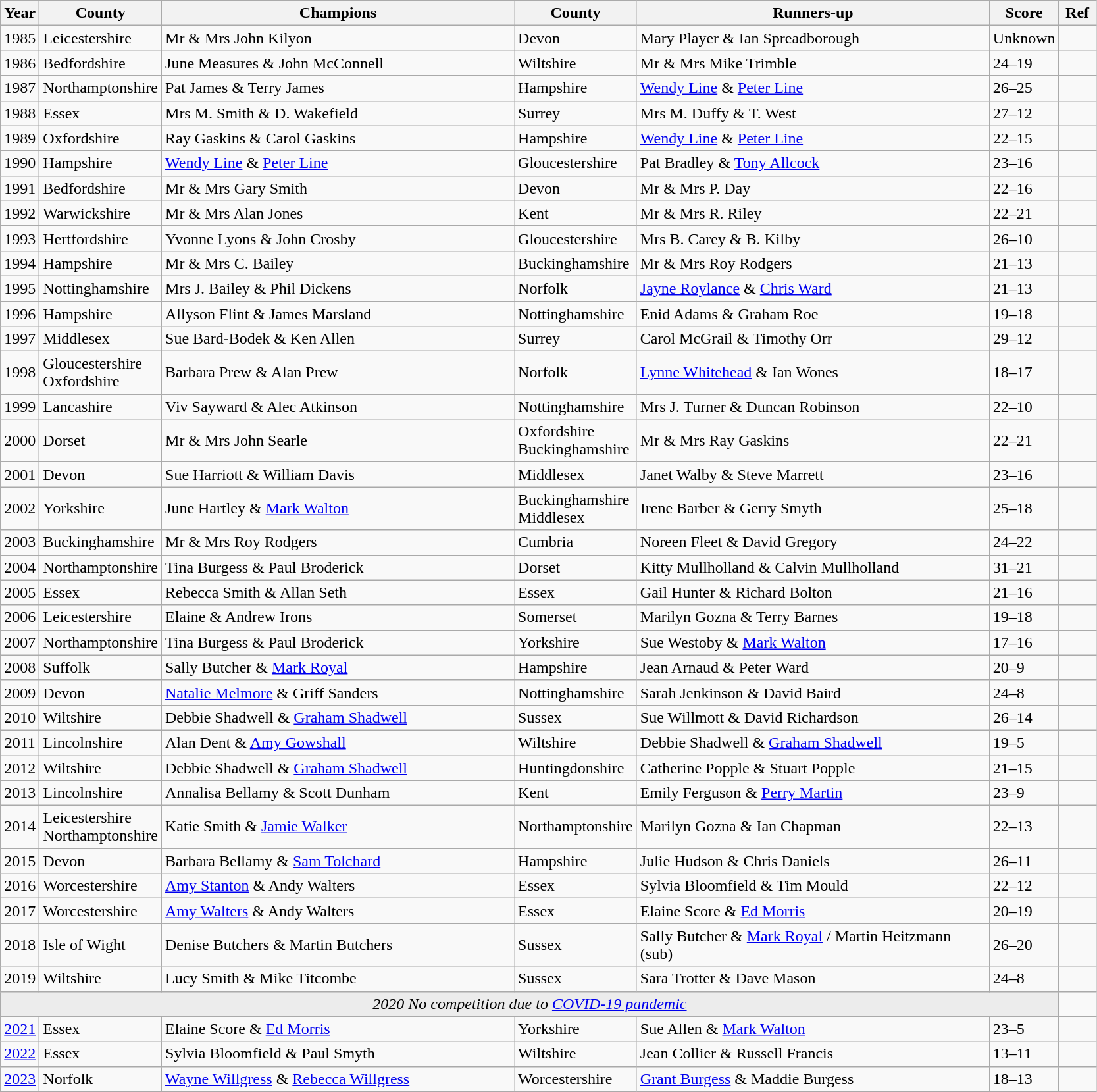<table class="sortable wikitable">
<tr>
<th width="30">Year</th>
<th width="110">County</th>
<th width="350">Champions</th>
<th width="110">County</th>
<th width="350">Runners-up</th>
<th width="60" class="unsortable">Score</th>
<th width="30">Ref</th>
</tr>
<tr>
<td align=center>1985</td>
<td>Leicestershire</td>
<td>Mr & Mrs John Kilyon</td>
<td>Devon</td>
<td>Mary Player & Ian Spreadborough</td>
<td>Unknown</td>
<td></td>
</tr>
<tr>
<td align=center>1986</td>
<td>Bedfordshire</td>
<td>June Measures & John McConnell</td>
<td>Wiltshire</td>
<td>Mr & Mrs Mike Trimble</td>
<td>24–19</td>
<td></td>
</tr>
<tr>
<td align=center>1987</td>
<td>Northamptonshire</td>
<td>Pat James & Terry James</td>
<td>Hampshire</td>
<td><a href='#'>Wendy Line</a> & <a href='#'>Peter Line</a></td>
<td>26–25</td>
<td></td>
</tr>
<tr>
<td align=center>1988</td>
<td>Essex</td>
<td>Mrs M. Smith & D. Wakefield</td>
<td>Surrey</td>
<td>Mrs M. Duffy & T. West</td>
<td>27–12</td>
</tr>
<tr>
<td align=center>1989</td>
<td>Oxfordshire</td>
<td>Ray Gaskins & Carol Gaskins</td>
<td>Hampshire</td>
<td><a href='#'>Wendy Line</a> & <a href='#'>Peter Line</a></td>
<td>22–15</td>
<td></td>
</tr>
<tr>
<td align=center>1990</td>
<td>Hampshire</td>
<td><a href='#'>Wendy Line</a> & <a href='#'>Peter Line</a></td>
<td>Gloucestershire</td>
<td>Pat Bradley & <a href='#'>Tony Allcock</a></td>
<td>23–16</td>
<td></td>
</tr>
<tr>
<td align=center>1991</td>
<td>Bedfordshire</td>
<td>Mr & Mrs Gary Smith</td>
<td>Devon</td>
<td>Mr & Mrs P. Day</td>
<td>22–16</td>
<td></td>
</tr>
<tr>
<td align=center>1992</td>
<td>Warwickshire</td>
<td>Mr & Mrs Alan Jones</td>
<td>Kent</td>
<td>Mr & Mrs R. Riley</td>
<td>22–21</td>
<td></td>
</tr>
<tr>
<td align=center>1993</td>
<td>Hertfordshire</td>
<td>Yvonne Lyons & John Crosby</td>
<td>Gloucestershire</td>
<td>Mrs B. Carey & B. Kilby</td>
<td>26–10</td>
<td></td>
</tr>
<tr>
<td align=center>1994</td>
<td>Hampshire</td>
<td>Mr & Mrs C. Bailey</td>
<td>Buckinghamshire</td>
<td>Mr & Mrs Roy Rodgers</td>
<td>21–13</td>
<td></td>
</tr>
<tr>
<td align=center>1995</td>
<td>Nottinghamshire</td>
<td>Mrs J. Bailey & Phil Dickens</td>
<td>Norfolk</td>
<td><a href='#'>Jayne Roylance</a> & <a href='#'>Chris Ward</a></td>
<td>21–13</td>
<td></td>
</tr>
<tr>
<td align=center>1996</td>
<td>Hampshire</td>
<td>Allyson Flint & James Marsland</td>
<td>Nottinghamshire</td>
<td>Enid Adams & Graham Roe</td>
<td>19–18</td>
<td></td>
</tr>
<tr>
<td align=center>1997</td>
<td>Middlesex</td>
<td>Sue Bard-Bodek & Ken Allen</td>
<td>Surrey</td>
<td>Carol McGrail & Timothy Orr</td>
<td>29–12</td>
<td></td>
</tr>
<tr>
<td align=center>1998</td>
<td>Gloucestershire <br>Oxfordshire</td>
<td>Barbara Prew & Alan Prew</td>
<td>Norfolk</td>
<td><a href='#'>Lynne Whitehead</a> & Ian Wones</td>
<td>18–17</td>
<td></td>
</tr>
<tr>
<td align=center>1999</td>
<td>Lancashire</td>
<td>Viv Sayward & Alec Atkinson</td>
<td>Nottinghamshire</td>
<td>Mrs J. Turner & Duncan Robinson</td>
<td>22–10</td>
<td></td>
</tr>
<tr>
<td align=center>2000</td>
<td>Dorset</td>
<td>Mr & Mrs John Searle</td>
<td>Oxfordshire <br>Buckinghamshire</td>
<td>Mr & Mrs Ray Gaskins</td>
<td>22–21</td>
<td></td>
</tr>
<tr>
<td align=center>2001</td>
<td>Devon</td>
<td>Sue Harriott & William Davis</td>
<td>Middlesex</td>
<td>Janet Walby & Steve Marrett</td>
<td>23–16</td>
<td></td>
</tr>
<tr>
<td align=center>2002</td>
<td>Yorkshire</td>
<td>June Hartley & <a href='#'>Mark Walton</a></td>
<td>Buckinghamshire<br>Middlesex</td>
<td>Irene Barber & Gerry Smyth</td>
<td>25–18</td>
<td></td>
</tr>
<tr>
<td align=center>2003</td>
<td>Buckinghamshire</td>
<td>Mr & Mrs Roy Rodgers</td>
<td>Cumbria</td>
<td>Noreen Fleet & David Gregory</td>
<td>24–22</td>
<td></td>
</tr>
<tr>
<td align=center>2004</td>
<td>Northamptonshire</td>
<td>Tina Burgess & Paul Broderick</td>
<td>Dorset</td>
<td>Kitty Mullholland & Calvin Mullholland</td>
<td>31–21</td>
<td></td>
</tr>
<tr>
<td align=center>2005</td>
<td>Essex</td>
<td>Rebecca Smith & Allan Seth</td>
<td>Essex</td>
<td>Gail Hunter & Richard Bolton</td>
<td>21–16</td>
<td></td>
</tr>
<tr>
<td align=center>2006</td>
<td>Leicestershire</td>
<td>Elaine & Andrew Irons</td>
<td>Somerset</td>
<td>Marilyn Gozna & Terry Barnes</td>
<td>19–18</td>
<td></td>
</tr>
<tr>
<td align=center>2007</td>
<td>Northamptonshire</td>
<td>Tina Burgess & Paul Broderick</td>
<td>Yorkshire</td>
<td>Sue Westoby & <a href='#'>Mark Walton</a></td>
<td>17–16</td>
<td></td>
</tr>
<tr>
<td align=center>2008</td>
<td>Suffolk</td>
<td>Sally Butcher & <a href='#'>Mark Royal</a></td>
<td>Hampshire</td>
<td>Jean Arnaud & Peter Ward</td>
<td>20–9</td>
<td></td>
</tr>
<tr>
<td align=center>2009</td>
<td>Devon</td>
<td><a href='#'>Natalie Melmore</a> & Griff Sanders</td>
<td>Nottinghamshire</td>
<td>Sarah Jenkinson & David Baird</td>
<td>24–8</td>
<td></td>
</tr>
<tr>
<td align=center>2010</td>
<td>Wiltshire</td>
<td>Debbie Shadwell & <a href='#'>Graham Shadwell</a></td>
<td>Sussex</td>
<td>Sue Willmott & David Richardson</td>
<td>26–14</td>
<td></td>
</tr>
<tr>
<td align=center>2011</td>
<td>Lincolnshire</td>
<td>Alan Dent & <a href='#'>Amy Gowshall</a></td>
<td>Wiltshire</td>
<td>Debbie Shadwell & <a href='#'>Graham Shadwell</a></td>
<td>19–5</td>
<td></td>
</tr>
<tr>
<td align=center>2012</td>
<td>Wiltshire</td>
<td>Debbie Shadwell & <a href='#'>Graham Shadwell</a></td>
<td>Huntingdonshire</td>
<td>Catherine Popple & Stuart Popple</td>
<td>21–15</td>
<td></td>
</tr>
<tr>
<td align=center>2013</td>
<td>Lincolnshire</td>
<td>Annalisa Bellamy & Scott Dunham</td>
<td>Kent</td>
<td>Emily Ferguson & <a href='#'>Perry Martin</a></td>
<td>23–9</td>
<td></td>
</tr>
<tr>
<td align=center>2014</td>
<td>Leicestershire<br>Northamptonshire</td>
<td>Katie Smith & <a href='#'>Jamie Walker</a></td>
<td>Northamptonshire</td>
<td>Marilyn Gozna & Ian Chapman</td>
<td>22–13</td>
<td></td>
</tr>
<tr>
<td align=center>2015</td>
<td>Devon</td>
<td>Barbara Bellamy & <a href='#'>Sam Tolchard</a></td>
<td>Hampshire</td>
<td>Julie Hudson & Chris Daniels</td>
<td>26–11</td>
<td></td>
</tr>
<tr>
<td align=center>2016</td>
<td>Worcestershire</td>
<td><a href='#'>Amy Stanton</a> & Andy Walters</td>
<td>Essex</td>
<td>Sylvia Bloomfield & Tim Mould</td>
<td>22–12</td>
<td></td>
</tr>
<tr>
<td align=center>2017</td>
<td>Worcestershire</td>
<td><a href='#'>Amy Walters</a> & Andy Walters</td>
<td>Essex</td>
<td>Elaine Score & <a href='#'>Ed Morris</a></td>
<td>20–19</td>
<td></td>
</tr>
<tr>
<td align=center>2018</td>
<td>Isle of Wight</td>
<td>Denise Butchers & Martin Butchers</td>
<td>Sussex</td>
<td>Sally Butcher & <a href='#'>Mark Royal</a> / Martin Heitzmann (sub)</td>
<td>26–20</td>
<td></td>
</tr>
<tr>
<td align=center>2019</td>
<td>Wiltshire</td>
<td>Lucy Smith & Mike Titcombe</td>
<td>Sussex</td>
<td>Sara Trotter & Dave Mason</td>
<td>24–8</td>
<td></td>
</tr>
<tr align=center>
<td colspan=6 bgcolor="ececec"><em>2020 No competition due to <a href='#'>COVID-19 pandemic</a></em></td>
<td align=left></td>
</tr>
<tr>
<td align=center><a href='#'>2021</a></td>
<td>Essex</td>
<td>Elaine Score & <a href='#'>Ed Morris</a></td>
<td>Yorkshire</td>
<td>Sue Allen & <a href='#'>Mark Walton</a></td>
<td>23–5</td>
<td></td>
</tr>
<tr>
<td align=center><a href='#'>2022</a></td>
<td>Essex</td>
<td>Sylvia Bloomfield & Paul Smyth</td>
<td>Wiltshire</td>
<td>Jean Collier & Russell Francis</td>
<td>13–11</td>
<td></td>
</tr>
<tr>
<td align=center><a href='#'>2023</a></td>
<td>Norfolk</td>
<td><a href='#'>Wayne Willgress</a> & <a href='#'>Rebecca Willgress</a></td>
<td>Worcestershire</td>
<td><a href='#'>Grant Burgess</a> & Maddie Burgess</td>
<td>18–13</td>
<td></td>
</tr>
</table>
